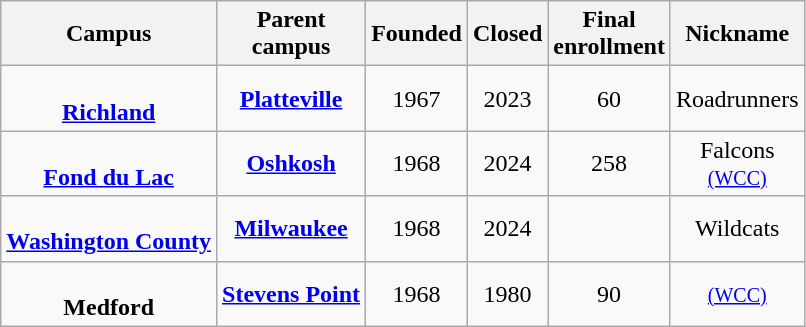<table class="wikitable sortable" style="text-align:center">
<tr>
<th>Campus</th>
<th>Parent<br>campus</th>
<th>Founded</th>
<th>Closed</th>
<th data-sort-type="number">Final<br>enrollment</th>
<th>Nickname</th>
</tr>
<tr>
<td><br><strong><a href='#'>Richland</a></strong><br></td>
<td><strong><a href='#'>Platteville</a></strong></td>
<td>1967</td>
<td>2023</td>
<td>60</td>
<td>Roadrunners</td>
</tr>
<tr>
<td><br><strong><a href='#'>Fond du Lac</a></strong></td>
<td><a href='#'><strong>Oshkosh</strong></a></td>
<td>1968</td>
<td>2024</td>
<td>258</td>
<td>Falcons<br><small><a href='#'>(WCC)</a></small></td>
</tr>
<tr>
<td><br><strong><a href='#'>Washington County</a></strong><br></td>
<td><a href='#'><strong>Milwaukee</strong></a></td>
<td>1968</td>
<td>2024</td>
<td></td>
<td>Wildcats</td>
</tr>
<tr>
<td><br><strong>Medford</strong></td>
<td><a href='#'><strong>Stevens Point</strong></a></td>
<td>1968</td>
<td>1980</td>
<td>90</td>
<td><small><a href='#'>(WCC)</a></small></td>
</tr>
</table>
